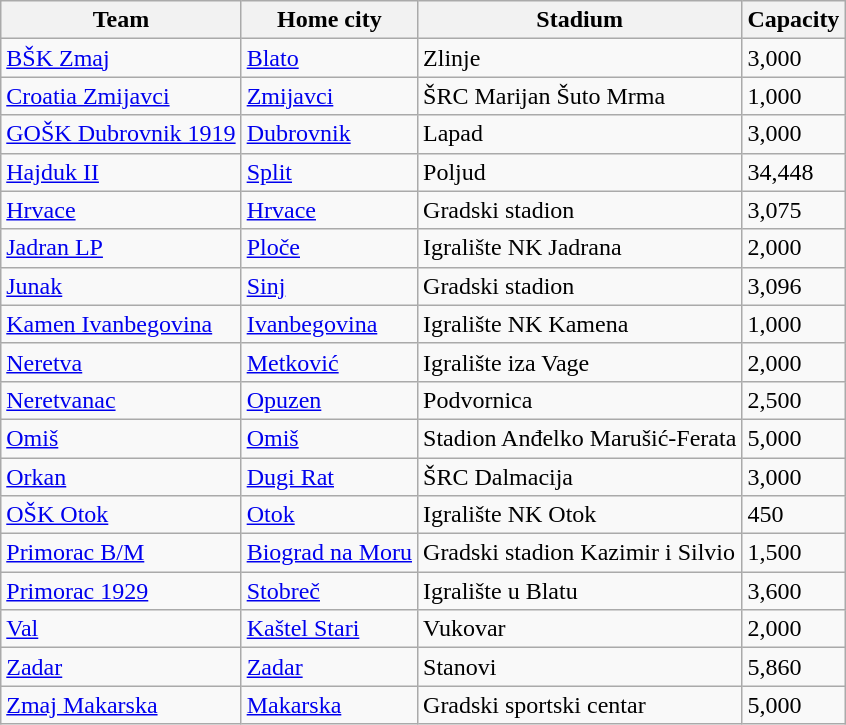<table class="wikitable sortable">
<tr>
<th>Team</th>
<th>Home city</th>
<th>Stadium</th>
<th>Capacity</th>
</tr>
<tr>
<td><a href='#'>BŠK Zmaj</a></td>
<td><a href='#'>Blato</a></td>
<td>Zlinje</td>
<td>3,000</td>
</tr>
<tr>
<td><a href='#'>Croatia Zmijavci</a></td>
<td><a href='#'>Zmijavci</a></td>
<td>ŠRC Marijan Šuto Mrma</td>
<td>1,000</td>
</tr>
<tr>
<td><a href='#'>GOŠK Dubrovnik 1919</a></td>
<td><a href='#'>Dubrovnik</a></td>
<td>Lapad</td>
<td>3,000</td>
</tr>
<tr>
<td><a href='#'>Hajduk II</a></td>
<td><a href='#'>Split</a></td>
<td>Poljud</td>
<td>34,448</td>
</tr>
<tr>
<td><a href='#'>Hrvace</a></td>
<td><a href='#'>Hrvace</a></td>
<td>Gradski stadion</td>
<td>3,075</td>
</tr>
<tr>
<td><a href='#'>Jadran LP</a></td>
<td><a href='#'>Ploče</a></td>
<td>Igralište NK Jadrana</td>
<td>2,000</td>
</tr>
<tr>
<td><a href='#'>Junak</a></td>
<td><a href='#'>Sinj</a></td>
<td>Gradski stadion</td>
<td>3,096</td>
</tr>
<tr>
<td><a href='#'>Kamen Ivanbegovina</a></td>
<td><a href='#'>Ivanbegovina</a></td>
<td>Igralište NK Kamena</td>
<td>1,000</td>
</tr>
<tr>
<td><a href='#'>Neretva</a></td>
<td><a href='#'>Metković</a></td>
<td>Igralište iza Vage</td>
<td>2,000</td>
</tr>
<tr>
<td><a href='#'>Neretvanac</a></td>
<td><a href='#'>Opuzen</a></td>
<td>Podvornica</td>
<td>2,500</td>
</tr>
<tr>
<td><a href='#'>Omiš</a></td>
<td><a href='#'>Omiš</a></td>
<td>Stadion Anđelko Marušić-Ferata</td>
<td>5,000</td>
</tr>
<tr>
<td><a href='#'>Orkan</a></td>
<td><a href='#'>Dugi Rat</a></td>
<td>ŠRC Dalmacija</td>
<td>3,000</td>
</tr>
<tr>
<td><a href='#'>OŠK Otok</a></td>
<td><a href='#'>Otok</a></td>
<td>Igralište NK Otok</td>
<td>450</td>
</tr>
<tr>
<td><a href='#'>Primorac  B/M</a></td>
<td><a href='#'>Biograd na Moru</a></td>
<td>Gradski stadion Kazimir i Silvio</td>
<td>1,500</td>
</tr>
<tr>
<td><a href='#'>Primorac 1929</a></td>
<td><a href='#'>Stobreč</a></td>
<td>Igralište u Blatu</td>
<td>3,600</td>
</tr>
<tr>
<td><a href='#'>Val</a></td>
<td><a href='#'>Kaštel Stari</a></td>
<td>Vukovar</td>
<td>2,000</td>
</tr>
<tr>
<td><a href='#'>Zadar</a></td>
<td><a href='#'>Zadar</a></td>
<td>Stanovi</td>
<td>5,860</td>
</tr>
<tr>
<td><a href='#'>Zmaj Makarska</a></td>
<td><a href='#'>Makarska</a></td>
<td>Gradski sportski centar</td>
<td>5,000</td>
</tr>
</table>
